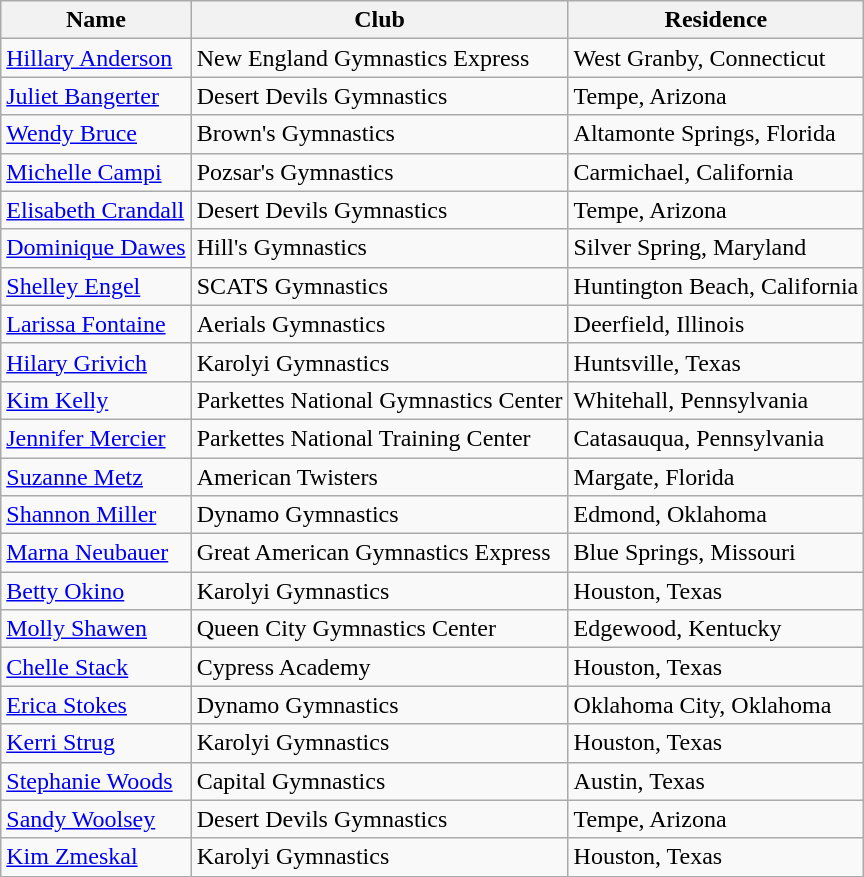<table class="wikitable">
<tr>
<th>Name</th>
<th>Club</th>
<th>Residence</th>
</tr>
<tr>
<td><a href='#'>Hillary Anderson</a></td>
<td>New England Gymnastics Express</td>
<td>West Granby, Connecticut</td>
</tr>
<tr>
<td><a href='#'>Juliet Bangerter</a></td>
<td>Desert Devils Gymnastics</td>
<td>Tempe, Arizona</td>
</tr>
<tr>
<td><a href='#'>Wendy Bruce</a></td>
<td>Brown's Gymnastics</td>
<td>Altamonte Springs, Florida</td>
</tr>
<tr>
<td><a href='#'>Michelle Campi</a></td>
<td>Pozsar's Gymnastics</td>
<td>Carmichael, California</td>
</tr>
<tr>
<td><a href='#'>Elisabeth Crandall</a></td>
<td>Desert Devils Gymnastics</td>
<td>Tempe, Arizona</td>
</tr>
<tr>
<td><a href='#'>Dominique Dawes</a></td>
<td>Hill's Gymnastics</td>
<td>Silver Spring, Maryland</td>
</tr>
<tr>
<td><a href='#'>Shelley Engel</a></td>
<td>SCATS Gymnastics</td>
<td>Huntington Beach, California</td>
</tr>
<tr>
<td><a href='#'>Larissa Fontaine</a></td>
<td>Aerials Gymnastics</td>
<td>Deerfield, Illinois</td>
</tr>
<tr>
<td><a href='#'>Hilary Grivich</a></td>
<td>Karolyi Gymnastics</td>
<td>Huntsville, Texas</td>
</tr>
<tr>
<td><a href='#'>Kim Kelly</a></td>
<td>Parkettes National Gymnastics Center</td>
<td>Whitehall, Pennsylvania</td>
</tr>
<tr>
<td><a href='#'>Jennifer Mercier</a></td>
<td>Parkettes National Training Center</td>
<td>Catasauqua, Pennsylvania</td>
</tr>
<tr>
<td><a href='#'>Suzanne Metz</a></td>
<td>American Twisters</td>
<td>Margate, Florida</td>
</tr>
<tr>
<td><a href='#'>Shannon Miller</a></td>
<td>Dynamo Gymnastics</td>
<td>Edmond, Oklahoma</td>
</tr>
<tr>
<td><a href='#'>Marna Neubauer</a></td>
<td>Great American Gymnastics Express</td>
<td>Blue Springs, Missouri</td>
</tr>
<tr>
<td><a href='#'>Betty Okino</a></td>
<td>Karolyi Gymnastics</td>
<td>Houston, Texas</td>
</tr>
<tr>
<td><a href='#'>Molly Shawen</a></td>
<td>Queen City Gymnastics Center</td>
<td>Edgewood, Kentucky</td>
</tr>
<tr>
<td><a href='#'>Chelle Stack</a></td>
<td>Cypress Academy</td>
<td>Houston, Texas</td>
</tr>
<tr>
<td><a href='#'>Erica Stokes</a></td>
<td>Dynamo Gymnastics</td>
<td>Oklahoma City, Oklahoma</td>
</tr>
<tr>
<td><a href='#'>Kerri Strug</a></td>
<td>Karolyi Gymnastics</td>
<td>Houston, Texas</td>
</tr>
<tr>
<td><a href='#'>Stephanie Woods</a></td>
<td>Capital Gymnastics</td>
<td>Austin, Texas</td>
</tr>
<tr>
<td><a href='#'>Sandy Woolsey</a></td>
<td>Desert Devils Gymnastics</td>
<td>Tempe, Arizona</td>
</tr>
<tr>
<td><a href='#'>Kim Zmeskal</a></td>
<td>Karolyi Gymnastics</td>
<td>Houston, Texas</td>
</tr>
</table>
